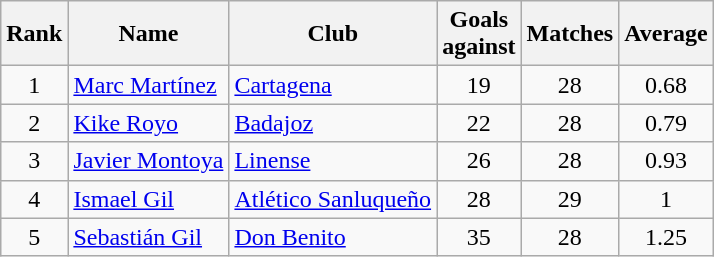<table class="wikitable" style="text-align:center">
<tr>
<th>Rank</th>
<th>Name</th>
<th>Club</th>
<th>Goals <br> against</th>
<th>Matches</th>
<th>Average</th>
</tr>
<tr>
<td>1</td>
<td align=left> <a href='#'>Marc Martínez</a></td>
<td align=left><a href='#'>Cartagena</a></td>
<td>19</td>
<td>28</td>
<td>0.68</td>
</tr>
<tr>
<td>2</td>
<td align=left> <a href='#'>Kike Royo</a></td>
<td align=left><a href='#'>Badajoz</a></td>
<td>22</td>
<td>28</td>
<td>0.79</td>
</tr>
<tr>
<td>3</td>
<td align=left> <a href='#'>Javier Montoya</a></td>
<td align=left><a href='#'>Linense</a></td>
<td>26</td>
<td>28</td>
<td>0.93</td>
</tr>
<tr>
<td>4</td>
<td align=left> <a href='#'>Ismael Gil</a></td>
<td align=left><a href='#'>Atlético Sanluqueño</a></td>
<td>28</td>
<td>29</td>
<td>1</td>
</tr>
<tr>
<td>5</td>
<td align=left> <a href='#'>Sebastián Gil</a></td>
<td align=left><a href='#'>Don Benito</a></td>
<td>35</td>
<td>28</td>
<td>1.25</td>
</tr>
</table>
